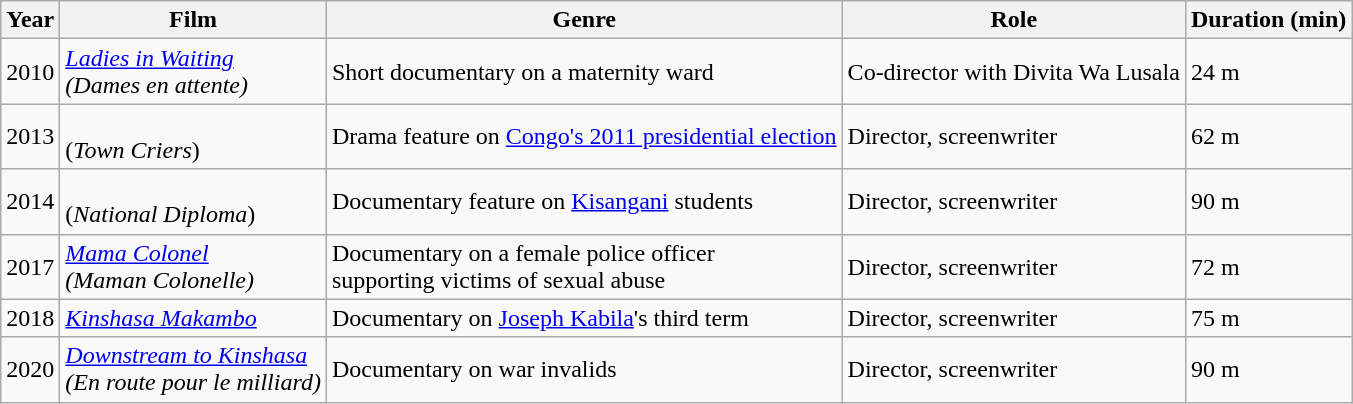<table class="wikitable sortable">
<tr>
<th>Year</th>
<th>Film</th>
<th>Genre</th>
<th>Role</th>
<th>Duration (min)</th>
</tr>
<tr>
<td>2010</td>
<td><em><a href='#'>Ladies in Waiting</a><br>(Dames en attente)</em></td>
<td>Short documentary on a maternity ward</td>
<td>Co-director with Divita Wa Lusala</td>
<td>24 m</td>
</tr>
<tr>
<td>2013</td>
<td><br>(<em>Town Criers</em>)</td>
<td>Drama feature on <a href='#'>Congo's 2011 presidential election</a></td>
<td>Director, screenwriter</td>
<td>62 m</td>
</tr>
<tr>
<td>2014</td>
<td><br>(<em>National Diploma</em>)</td>
<td>Documentary feature on <a href='#'>Kisangani</a> students</td>
<td>Director, screenwriter</td>
<td>90 m</td>
</tr>
<tr>
<td>2017</td>
<td><em><a href='#'>Mama Colonel</a><br>(Maman Colonelle)</em></td>
<td>Documentary on a female police officer<br>supporting victims of sexual abuse</td>
<td>Director, screenwriter</td>
<td>72 m</td>
</tr>
<tr>
<td>2018</td>
<td><em><a href='#'>Kinshasa Makambo</a></em></td>
<td>Documentary on <a href='#'>Joseph Kabila</a>'s third term</td>
<td>Director, screenwriter</td>
<td>75 m</td>
</tr>
<tr>
<td>2020</td>
<td><em><a href='#'>Downstream to Kinshasa</a><br>(En route pour le milliard)</em></td>
<td>Documentary on war invalids</td>
<td>Director, screenwriter</td>
<td>90 m</td>
</tr>
</table>
